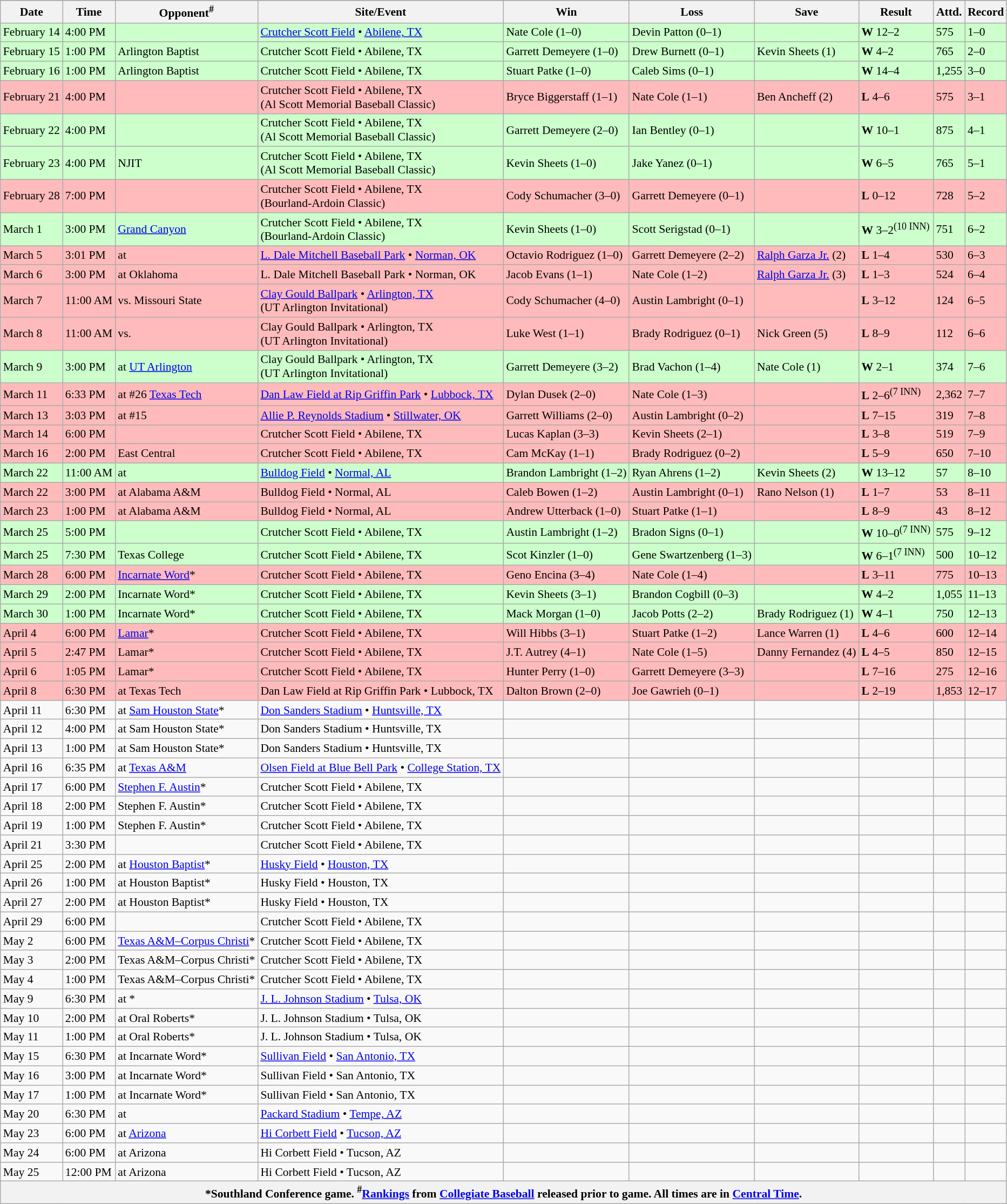<table class="wikitable" style="font-size:90%">
<tr>
</tr>
<tr>
<th>Date</th>
<th>Time</th>
<th>Opponent<sup>#</sup></th>
<th>Site/Event</th>
<th>Win</th>
<th>Loss</th>
<th>Save</th>
<th>Result</th>
<th>Attd.</th>
<th>Record</th>
</tr>
<tr bgcolor="ccffcc">
<td>February 14</td>
<td>4:00 PM</td>
<td></td>
<td><a href='#'>Crutcher Scott Field</a> • <a href='#'>Abilene, TX</a></td>
<td>Nate Cole (1–0)</td>
<td>Devin Patton (0–1)</td>
<td></td>
<td><strong>W</strong> 12–2</td>
<td>575</td>
<td>1–0</td>
</tr>
<tr bgcolor="ccffcc">
<td>February 15</td>
<td>1:00 PM</td>
<td>Arlington Baptist</td>
<td>Crutcher Scott Field • Abilene, TX</td>
<td>Garrett Demeyere (1–0)</td>
<td>Drew Burnett (0–1)</td>
<td>Kevin Sheets (1)</td>
<td><strong>W</strong> 4–2</td>
<td>765</td>
<td>2–0</td>
</tr>
<tr bgcolor="ccffcc">
<td>February 16</td>
<td>1:00 PM</td>
<td>Arlington Baptist</td>
<td>Crutcher Scott Field • Abilene, TX</td>
<td>Stuart Patke (1–0)</td>
<td>Caleb Sims (0–1)</td>
<td></td>
<td><strong>W</strong> 14–4</td>
<td>1,255</td>
<td>3–0</td>
</tr>
<tr bgcolor="ffbbbb">
<td>February 21</td>
<td>4:00 PM</td>
<td></td>
<td>Crutcher Scott Field • Abilene, TX<br>(Al Scott Memorial Baseball Classic)</td>
<td>Bryce Biggerstaff (1–1)</td>
<td>Nate Cole (1–1)</td>
<td>Ben Ancheff (2)</td>
<td><strong>L</strong> 4–6</td>
<td>575</td>
<td>3–1</td>
</tr>
<tr bgcolor="ccffcc">
<td>February 22</td>
<td>4:00 PM</td>
<td></td>
<td>Crutcher Scott Field • Abilene, TX<br>(Al Scott Memorial Baseball Classic)</td>
<td>Garrett Demeyere (2–0)</td>
<td>Ian Bentley (0–1)</td>
<td></td>
<td><strong>W</strong> 10–1</td>
<td>875</td>
<td>4–1</td>
</tr>
<tr bgcolor="ccffcc">
<td>February 23</td>
<td>4:00 PM</td>
<td>NJIT</td>
<td>Crutcher Scott Field • Abilene, TX<br>(Al Scott Memorial Baseball Classic)</td>
<td>Kevin Sheets (1–0)</td>
<td>Jake Yanez (0–1)</td>
<td></td>
<td><strong>W</strong> 6–5</td>
<td>765</td>
<td>5–1</td>
</tr>
<tr bgcolor="ffbbbb">
<td>February 28</td>
<td>7:00 PM</td>
<td></td>
<td>Crutcher Scott Field • Abilene, TX<br>(Bourland-Ardoin Classic)</td>
<td>Cody Schumacher (3–0)</td>
<td>Garrett Demeyere (0–1)</td>
<td></td>
<td><strong>L</strong> 0–12</td>
<td>728</td>
<td>5–2</td>
</tr>
<tr bgcolor="ccffcc">
<td>March 1</td>
<td>3:00 PM</td>
<td><a href='#'>Grand Canyon</a></td>
<td>Crutcher Scott Field • Abilene, TX<br>(Bourland-Ardoin Classic)</td>
<td>Kevin Sheets (1–0)</td>
<td>Scott Serigstad (0–1)</td>
<td></td>
<td><strong>W</strong> 3–2<sup>(10 INN)</sup></td>
<td>751</td>
<td>6–2</td>
</tr>
<tr bgcolor="ffbbbb">
<td>March 5</td>
<td>3:01 PM</td>
<td>at </td>
<td><a href='#'>L. Dale Mitchell Baseball Park</a> • <a href='#'>Norman, OK</a></td>
<td>Octavio Rodriguez (1–0)</td>
<td>Garrett Demeyere (2–2)</td>
<td><a href='#'>Ralph Garza Jr.</a> (2)</td>
<td><strong>L</strong> 1–4</td>
<td>530</td>
<td>6–3</td>
</tr>
<tr bgcolor="ffbbbb">
<td>March 6</td>
<td>3:00 PM</td>
<td>at Oklahoma</td>
<td>L. Dale Mitchell Baseball Park • Norman, OK</td>
<td>Jacob Evans (1–1)</td>
<td>Nate Cole (1–2)</td>
<td><a href='#'>Ralph Garza Jr.</a> (3)</td>
<td><strong>L</strong> 1–3</td>
<td>524</td>
<td>6–4</td>
</tr>
<tr bgcolor="ffbbbb">
<td>March 7</td>
<td>11:00 AM</td>
<td>vs. Missouri State</td>
<td><a href='#'>Clay Gould Ballpark</a> • <a href='#'>Arlington, TX</a><br>(UT Arlington Invitational)</td>
<td>Cody Schumacher (4–0)</td>
<td>Austin Lambright (0–1)</td>
<td></td>
<td><strong>L</strong> 3–12</td>
<td>124</td>
<td>6–5</td>
</tr>
<tr bgcolor="ffbbbb">
<td>March 8</td>
<td>11:00 AM</td>
<td>vs. </td>
<td>Clay Gould Ballpark • Arlington, TX<br>(UT Arlington Invitational)</td>
<td>Luke West (1–1)</td>
<td>Brady Rodriguez (0–1)</td>
<td>Nick Green (5)</td>
<td><strong>L</strong> 8–9</td>
<td>112</td>
<td>6–6</td>
</tr>
<tr bgcolor="ccffcc">
<td>March 9</td>
<td>3:00 PM</td>
<td>at <a href='#'>UT Arlington</a></td>
<td>Clay Gould Ballpark • Arlington, TX<br>(UT Arlington Invitational)</td>
<td>Garrett Demeyere (3–2)</td>
<td>Brad Vachon (1–4)</td>
<td>Nate Cole (1)</td>
<td><strong>W</strong> 2–1</td>
<td>374</td>
<td>7–6</td>
</tr>
<tr bgcolor="ffbbbb">
<td>March 11</td>
<td>6:33 PM</td>
<td>at #26 <a href='#'>Texas Tech</a></td>
<td><a href='#'>Dan Law Field at Rip Griffin Park</a> • <a href='#'>Lubbock, TX</a></td>
<td>Dylan Dusek (2–0)</td>
<td>Nate Cole (1–3)</td>
<td></td>
<td><strong>L</strong> 2–6<sup>(7 INN)</sup></td>
<td>2,362</td>
<td>7–7</td>
</tr>
<tr bgcolor="ffbbbb">
<td>March 13</td>
<td>3:03 PM</td>
<td>at #15 </td>
<td><a href='#'>Allie P. Reynolds Stadium</a> • <a href='#'>Stillwater, OK</a></td>
<td>Garrett Williams (2–0)</td>
<td>Austin Lambright (0–2)</td>
<td></td>
<td><strong>L</strong> 7–15</td>
<td>319</td>
<td>7–8</td>
</tr>
<tr bgcolor="ffbbbb">
<td>March 14</td>
<td>6:00 PM</td>
<td></td>
<td>Crutcher Scott Field • Abilene, TX</td>
<td>Lucas Kaplan (3–3)</td>
<td>Kevin Sheets (2–1)</td>
<td></td>
<td><strong>L</strong> 3–8</td>
<td>519</td>
<td>7–9</td>
</tr>
<tr bgcolor="ffbbbb">
<td>March 16</td>
<td>2:00 PM</td>
<td>East Central</td>
<td>Crutcher Scott Field • Abilene, TX</td>
<td>Cam McKay (1–1)</td>
<td>Brady Rodriguez (0–2)</td>
<td></td>
<td><strong>L</strong> 5–9</td>
<td>650</td>
<td>7–10</td>
</tr>
<tr bgcolor="ccffcc">
<td>March 22</td>
<td>11:00 AM</td>
<td>at </td>
<td><a href='#'>Bulldog Field</a> • <a href='#'>Normal, AL</a></td>
<td>Brandon Lambright (1–2)</td>
<td>Ryan Ahrens (1–2)</td>
<td>Kevin Sheets (2)</td>
<td><strong>W</strong> 13–12</td>
<td>57</td>
<td>8–10</td>
</tr>
<tr bgcolor="ffbbbb">
<td>March 22</td>
<td>3:00 PM</td>
<td>at Alabama A&M</td>
<td>Bulldog Field • Normal, AL</td>
<td>Caleb Bowen (1–2)</td>
<td>Austin Lambright (0–1)</td>
<td>Rano Nelson (1)</td>
<td><strong>L</strong> 1–7</td>
<td>53</td>
<td>8–11</td>
</tr>
<tr bgcolor="ffbbbb">
<td>March 23</td>
<td>1:00 PM</td>
<td>at Alabama A&M</td>
<td>Bulldog Field • Normal, AL</td>
<td>Andrew Utterback (1–0)</td>
<td>Stuart Patke (1–1)</td>
<td></td>
<td><strong>L</strong> 8–9</td>
<td>43</td>
<td>8–12</td>
</tr>
<tr bgcolor="ccffcc">
<td>March 25</td>
<td>5:00 PM</td>
<td></td>
<td>Crutcher Scott Field • Abilene, TX</td>
<td>Austin Lambright (1–2)</td>
<td>Bradon Signs (0–1)</td>
<td></td>
<td><strong>W</strong> 10–0<sup>(7 INN)</sup></td>
<td>575</td>
<td>9–12</td>
</tr>
<tr bgcolor="ccffcc">
<td>March 25</td>
<td>7:30 PM</td>
<td>Texas College</td>
<td>Crutcher Scott Field • Abilene, TX</td>
<td>Scot Kinzler (1–0)</td>
<td>Gene Swartzenberg (1–3)</td>
<td></td>
<td><strong>W</strong> 6–1<sup>(7 INN)</sup></td>
<td>500</td>
<td>10–12</td>
</tr>
<tr bgcolor="ffbbbb">
<td>March 28</td>
<td>6:00 PM</td>
<td><a href='#'>Incarnate Word</a>*</td>
<td>Crutcher Scott Field • Abilene, TX</td>
<td>Geno Encina (3–4)</td>
<td>Nate Cole (1–4)</td>
<td></td>
<td><strong>L</strong> 3–11</td>
<td>775</td>
<td>10–13</td>
</tr>
<tr bgcolor="ccffcc">
<td>March 29</td>
<td>2:00 PM</td>
<td>Incarnate Word*</td>
<td>Crutcher Scott Field • Abilene, TX</td>
<td>Kevin Sheets (3–1)</td>
<td>Brandon Cogbill (0–3)</td>
<td></td>
<td><strong>W</strong> 4–2</td>
<td>1,055</td>
<td>11–13</td>
</tr>
<tr bgcolor="ccffcc">
<td>March 30</td>
<td>1:00 PM</td>
<td>Incarnate Word*</td>
<td>Crutcher Scott Field • Abilene, TX</td>
<td>Mack Morgan (1–0)</td>
<td>Jacob Potts (2–2)</td>
<td>Brady Rodriguez (1)</td>
<td><strong>W</strong> 4–1</td>
<td>750</td>
<td>12–13</td>
</tr>
<tr bgcolor="ffbbbb">
<td>April 4</td>
<td>6:00 PM</td>
<td><a href='#'>Lamar</a>*</td>
<td>Crutcher Scott Field • Abilene, TX</td>
<td>Will Hibbs (3–1)</td>
<td>Stuart Patke (1–2)</td>
<td>Lance Warren (1)</td>
<td><strong>L</strong> 4–6</td>
<td>600</td>
<td>12–14</td>
</tr>
<tr bgcolor="ffbbbb">
<td>April 5</td>
<td>2:47 PM</td>
<td>Lamar*</td>
<td>Crutcher Scott Field • Abilene, TX</td>
<td>J.T. Autrey (4–1)</td>
<td>Nate Cole (1–5)</td>
<td>Danny Fernandez (4)</td>
<td><strong>L</strong> 4–5</td>
<td>850</td>
<td>12–15</td>
</tr>
<tr bgcolor="ffbbbb">
<td>April 6</td>
<td>1:05 PM</td>
<td>Lamar*</td>
<td>Crutcher Scott Field • Abilene, TX</td>
<td>Hunter Perry (1–0)</td>
<td>Garrett Demeyere (3–3)</td>
<td></td>
<td><strong>L</strong> 7–16</td>
<td>275</td>
<td>12–16</td>
</tr>
<tr bgcolor="ffbbbb">
<td>April 8</td>
<td>6:30 PM</td>
<td>at Texas Tech</td>
<td>Dan Law Field at Rip Griffin Park • Lubbock, TX</td>
<td>Dalton Brown (2–0)</td>
<td>Joe Gawrieh (0–1)</td>
<td></td>
<td><strong>L</strong> 2–19</td>
<td>1,853</td>
<td>12–17</td>
</tr>
<tr>
<td>April 11</td>
<td>6:30 PM</td>
<td>at <a href='#'>Sam Houston State</a>*</td>
<td><a href='#'>Don Sanders Stadium</a> • <a href='#'>Huntsville, TX</a></td>
<td></td>
<td></td>
<td></td>
<td></td>
<td></td>
<td></td>
</tr>
<tr>
<td>April 12</td>
<td>4:00 PM</td>
<td>at Sam Houston State*</td>
<td>Don Sanders Stadium • Huntsville, TX</td>
<td></td>
<td></td>
<td></td>
<td></td>
<td></td>
<td></td>
</tr>
<tr>
<td>April 13</td>
<td>1:00 PM</td>
<td>at Sam Houston State*</td>
<td>Don Sanders Stadium • Huntsville, TX</td>
<td></td>
<td></td>
<td></td>
<td></td>
<td></td>
<td></td>
</tr>
<tr>
<td>April 16</td>
<td>6:35 PM</td>
<td>at <a href='#'>Texas A&M</a></td>
<td><a href='#'>Olsen Field at Blue Bell Park</a> • <a href='#'>College Station, TX</a></td>
<td></td>
<td></td>
<td></td>
<td></td>
<td></td>
<td></td>
</tr>
<tr>
<td>April 17</td>
<td>6:00 PM</td>
<td><a href='#'>Stephen F. Austin</a>*</td>
<td>Crutcher Scott Field • Abilene, TX</td>
<td></td>
<td></td>
<td></td>
<td></td>
<td></td>
<td></td>
</tr>
<tr>
<td>April 18</td>
<td>2:00 PM</td>
<td>Stephen F. Austin*</td>
<td>Crutcher Scott Field • Abilene, TX</td>
<td></td>
<td></td>
<td></td>
<td></td>
<td></td>
<td></td>
</tr>
<tr>
<td>April 19</td>
<td>1:00 PM</td>
<td>Stephen F. Austin*</td>
<td>Crutcher Scott Field • Abilene, TX</td>
<td></td>
<td></td>
<td></td>
<td></td>
<td></td>
<td></td>
</tr>
<tr>
<td>April 21</td>
<td>3:30 PM</td>
<td></td>
<td>Crutcher Scott Field • Abilene, TX</td>
<td></td>
<td></td>
<td></td>
<td></td>
<td></td>
<td></td>
</tr>
<tr>
<td>April 25</td>
<td>2:00 PM</td>
<td>at <a href='#'>Houston Baptist</a>*</td>
<td><a href='#'>Husky Field</a> • <a href='#'>Houston, TX</a></td>
<td></td>
<td></td>
<td></td>
<td></td>
<td></td>
<td></td>
</tr>
<tr>
<td>April 26</td>
<td>1:00 PM</td>
<td>at Houston Baptist*</td>
<td>Husky Field • Houston, TX</td>
<td></td>
<td></td>
<td></td>
<td></td>
<td></td>
<td></td>
</tr>
<tr>
<td>April 27</td>
<td>2:00 PM</td>
<td>at Houston Baptist*</td>
<td>Husky Field • Houston, TX</td>
<td></td>
<td></td>
<td></td>
<td></td>
<td></td>
<td></td>
</tr>
<tr>
<td>April 29</td>
<td>6:00 PM</td>
<td></td>
<td>Crutcher Scott Field • Abilene, TX</td>
<td></td>
<td></td>
<td></td>
<td></td>
<td></td>
<td></td>
</tr>
<tr>
<td>May 2</td>
<td>6:00 PM</td>
<td><a href='#'>Texas A&M–Corpus Christi</a>*</td>
<td>Crutcher Scott Field • Abilene, TX</td>
<td></td>
<td></td>
<td></td>
<td></td>
<td></td>
<td></td>
</tr>
<tr>
<td>May 3</td>
<td>2:00 PM</td>
<td>Texas A&M–Corpus Christi*</td>
<td>Crutcher Scott Field • Abilene, TX</td>
<td></td>
<td></td>
<td></td>
<td></td>
<td></td>
<td></td>
</tr>
<tr>
<td>May 4</td>
<td>1:00 PM</td>
<td>Texas A&M–Corpus Christi*</td>
<td>Crutcher Scott Field • Abilene, TX</td>
<td></td>
<td></td>
<td></td>
<td></td>
<td></td>
<td></td>
</tr>
<tr>
<td>May 9</td>
<td>6:30 PM</td>
<td>at *</td>
<td><a href='#'>J. L. Johnson Stadium</a> • <a href='#'>Tulsa, OK</a></td>
<td></td>
<td></td>
<td></td>
<td></td>
<td></td>
<td></td>
</tr>
<tr>
<td>May 10</td>
<td>2:00 PM</td>
<td>at Oral Roberts*</td>
<td>J. L. Johnson Stadium • Tulsa, OK</td>
<td></td>
<td></td>
<td></td>
<td></td>
<td></td>
<td></td>
</tr>
<tr>
<td>May 11</td>
<td>1:00 PM</td>
<td>at Oral Roberts*</td>
<td>J. L. Johnson Stadium • Tulsa, OK</td>
<td></td>
<td></td>
<td></td>
<td></td>
<td></td>
<td></td>
</tr>
<tr>
<td>May 15</td>
<td>6:30 PM</td>
<td>at Incarnate Word*</td>
<td><a href='#'>Sullivan Field</a> • <a href='#'>San Antonio, TX</a></td>
<td></td>
<td></td>
<td></td>
<td></td>
<td></td>
<td></td>
</tr>
<tr>
<td>May 16</td>
<td>3:00 PM</td>
<td>at Incarnate Word*</td>
<td>Sullivan Field • San Antonio, TX</td>
<td></td>
<td></td>
<td></td>
<td></td>
<td></td>
<td></td>
</tr>
<tr>
<td>May 17</td>
<td>1:00 PM</td>
<td>at Incarnate Word*</td>
<td>Sullivan Field • San Antonio, TX</td>
<td></td>
<td></td>
<td></td>
<td></td>
<td></td>
<td></td>
</tr>
<tr>
<td>May 20</td>
<td>6:30 PM</td>
<td>at </td>
<td><a href='#'>Packard Stadium</a> • <a href='#'>Tempe, AZ</a></td>
<td></td>
<td></td>
<td></td>
<td></td>
<td></td>
<td></td>
</tr>
<tr>
<td>May 23</td>
<td>6:00 PM</td>
<td>at <a href='#'>Arizona</a></td>
<td><a href='#'>Hi Corbett Field</a> • <a href='#'>Tucson, AZ</a></td>
<td></td>
<td></td>
<td></td>
<td></td>
<td></td>
<td></td>
</tr>
<tr>
<td>May 24</td>
<td>6:00 PM</td>
<td>at Arizona</td>
<td>Hi Corbett Field • Tucson, AZ</td>
<td></td>
<td></td>
<td></td>
<td></td>
<td></td>
<td></td>
</tr>
<tr>
<td>May 25</td>
<td>12:00 PM</td>
<td>at Arizona</td>
<td>Hi Corbett Field • Tucson, AZ</td>
<td></td>
<td></td>
<td></td>
<td></td>
<td></td>
<td></td>
</tr>
<tr>
<th colspan="12">*Southland Conference game. <sup>#</sup><a href='#'>Rankings</a> from <a href='#'>Collegiate Baseball</a> released prior to game. All times are in <a href='#'>Central Time</a>.</th>
</tr>
</table>
